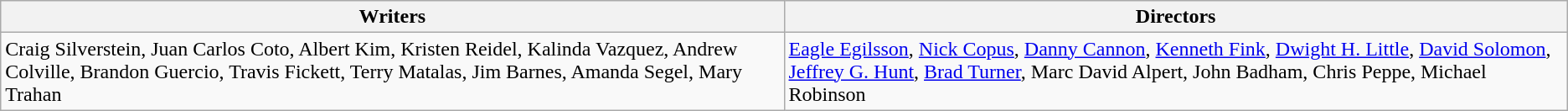<table class="wikitable">
<tr>
<th>Writers</th>
<th>Directors</th>
</tr>
<tr>
<td>Craig Silverstein, Juan Carlos Coto, Albert Kim, Kristen Reidel, Kalinda Vazquez, Andrew Colville, Brandon Guercio, Travis Fickett, Terry Matalas, Jim Barnes, Amanda Segel, Mary Trahan</td>
<td><a href='#'>Eagle Egilsson</a>, <a href='#'>Nick Copus</a>, <a href='#'>Danny Cannon</a>, <a href='#'>Kenneth Fink</a>, <a href='#'>Dwight H. Little</a>, <a href='#'>David Solomon</a>, <a href='#'>Jeffrey G. Hunt</a>, <a href='#'>Brad Turner</a>, Marc David Alpert, John Badham, Chris Peppe, Michael Robinson</td>
</tr>
</table>
